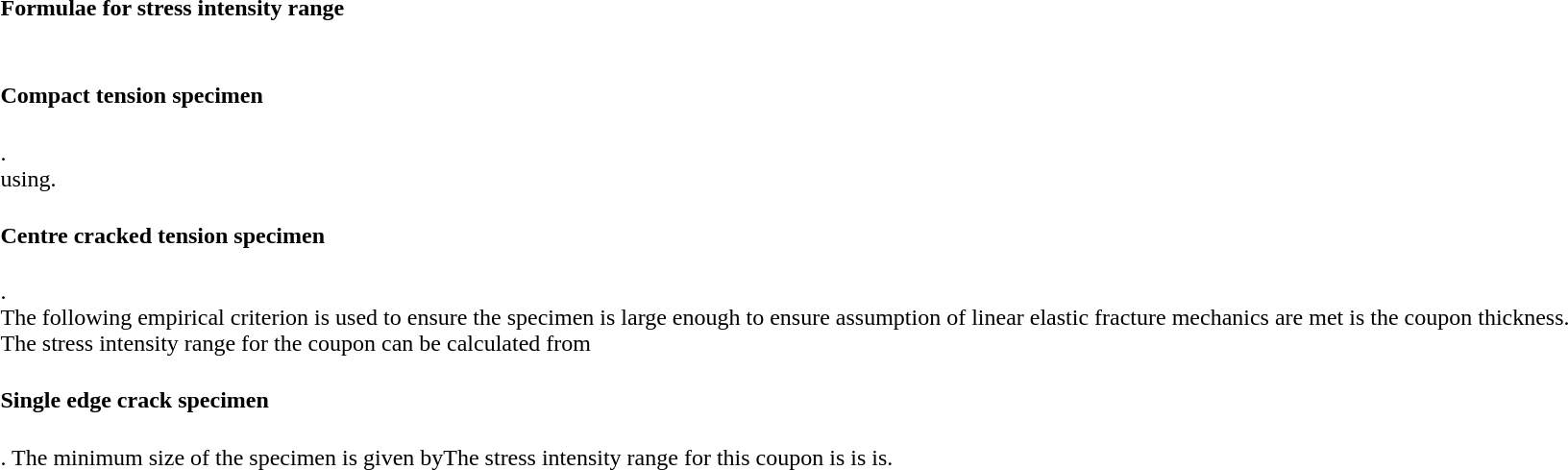<table class="toccolours collapsible collapsed" style="text-align:left">
<tr>
<th>Formulae for stress intensity range</th>
</tr>
<tr>
<td><br><h4>Compact tension specimen</h4>.<br> using.<h4>Centre cracked tension specimen</h4>.<br>The following empirical criterion is used to ensure the specimen is large enough to ensure assumption of linear elastic fracture mechanics are met is the coupon thickness.<br>The stress intensity range for the coupon can be calculated from<h4>Single edge crack specimen</h4>.
The minimum size of the specimen is given byThe stress intensity range for this coupon is is is.</td>
</tr>
</table>
